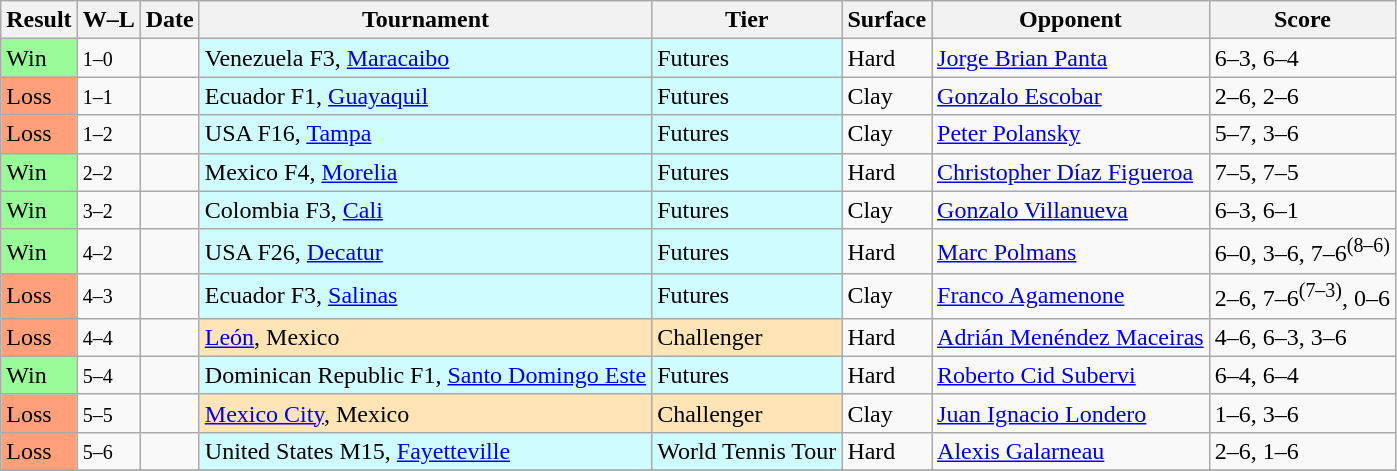<table class="sortable wikitable">
<tr>
<th>Result</th>
<th class=unsortable>W–L</th>
<th>Date</th>
<th>Tournament</th>
<th>Tier</th>
<th>Surface</th>
<th>Opponent</th>
<th class=unsortable>Score</th>
</tr>
<tr>
<td bgcolor=98FB98>Win</td>
<td><small>1–0</small></td>
<td></td>
<td style=background:#cffcff>Venezuela F3, <a href='#'>Maracaibo</a></td>
<td style=background:#cffcff>Futures</td>
<td>Hard</td>
<td> <a href='#'>Jorge Brian Panta</a></td>
<td>6–3, 6–4</td>
</tr>
<tr>
<td bgcolor=ffa07a>Loss</td>
<td><small>1–1</small></td>
<td></td>
<td style=background:#cffcff>Ecuador F1, <a href='#'>Guayaquil</a></td>
<td style=background:#cffcff>Futures</td>
<td>Clay</td>
<td> <a href='#'>Gonzalo Escobar</a></td>
<td>2–6, 2–6</td>
</tr>
<tr>
<td bgcolor=ffa07a>Loss</td>
<td><small>1–2</small></td>
<td></td>
<td style=background:#cffcff>USA F16, <a href='#'>Tampa</a></td>
<td style=background:#cffcff>Futures</td>
<td>Clay</td>
<td> <a href='#'>Peter Polansky</a></td>
<td>5–7, 3–6</td>
</tr>
<tr>
<td bgcolor=98fb98>Win</td>
<td><small>2–2</small></td>
<td></td>
<td bgcolor=cffcff>Mexico F4, <a href='#'>Morelia</a></td>
<td bgcolor=cffcff>Futures</td>
<td>Hard</td>
<td> <a href='#'>Christopher Díaz Figueroa</a></td>
<td>7–5, 7–5</td>
</tr>
<tr>
<td bgcolor=98fb98>Win</td>
<td><small>3–2</small></td>
<td></td>
<td bgcolor=cffcff>Colombia F3, <a href='#'>Cali</a></td>
<td bgcolor=cffcff>Futures</td>
<td>Clay</td>
<td> <a href='#'>Gonzalo Villanueva</a></td>
<td>6–3, 6–1</td>
</tr>
<tr>
<td bgcolor=98fb98>Win</td>
<td><small>4–2</small></td>
<td></td>
<td bgcolor=cffcff>USA F26, <a href='#'>Decatur</a></td>
<td bgcolor=cffcff>Futures</td>
<td>Hard</td>
<td> <a href='#'>Marc Polmans</a></td>
<td>6–0, 3–6, 7–6<sup>(8–6)</sup></td>
</tr>
<tr>
<td bgcolor=ffa07a>Loss</td>
<td><small>4–3</small></td>
<td></td>
<td style=background:#cffcff>Ecuador F3, <a href='#'>Salinas</a></td>
<td style=background:#cffcff>Futures</td>
<td>Clay</td>
<td> <a href='#'>Franco Agamenone</a></td>
<td>2–6, 7–6<sup>(7–3)</sup>, 0–6</td>
</tr>
<tr>
<td bgcolor=ffa07a>Loss</td>
<td><small>4–4</small></td>
<td><a href='#'></a></td>
<td style=background:moccasin><a href='#'>León</a>, Mexico</td>
<td style=background:moccasin>Challenger</td>
<td>Hard</td>
<td> <a href='#'>Adrián Menéndez Maceiras</a></td>
<td>4–6, 6–3, 3–6</td>
</tr>
<tr>
<td bgcolor=98fb98>Win</td>
<td><small>5–4</small></td>
<td></td>
<td bgcolor=cffcff>Dominican Republic F1, <a href='#'>Santo Domingo Este</a></td>
<td bgcolor=cffcff>Futures</td>
<td>Hard</td>
<td> <a href='#'>Roberto Cid Subervi</a></td>
<td>6–4, 6–4</td>
</tr>
<tr>
<td bgcolor=ffa07a>Loss</td>
<td><small>5–5</small></td>
<td><a href='#'></a></td>
<td style=background:moccasin><a href='#'>Mexico City</a>, Mexico</td>
<td style=background:moccasin>Challenger</td>
<td>Clay</td>
<td> <a href='#'>Juan Ignacio Londero</a></td>
<td>1–6, 3–6</td>
</tr>
<tr>
<td bgcolor=ffa07a>Loss</td>
<td><small>5–6</small></td>
<td></td>
<td bgcolor=cffcff>United States M15, <a href='#'>Fayetteville</a></td>
<td bgcolor=cffcff>World Tennis Tour</td>
<td>Hard</td>
<td> <a href='#'>Alexis Galarneau</a></td>
<td>2–6, 1–6</td>
</tr>
<tr>
</tr>
</table>
